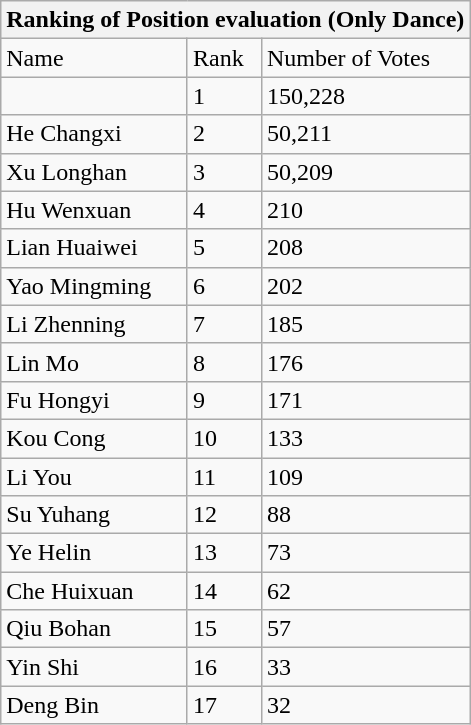<table class="wikitable">
<tr>
<th colspan="3">Ranking of Position evaluation (Only Dance)</th>
</tr>
<tr>
<td>Name</td>
<td>Rank</td>
<td>Number of Votes</td>
</tr>
<tr>
<td></td>
<td>1</td>
<td>150,228</td>
</tr>
<tr>
<td>He Changxi</td>
<td>2</td>
<td>50,211</td>
</tr>
<tr>
<td>Xu Longhan</td>
<td>3</td>
<td>50,209</td>
</tr>
<tr>
<td>Hu Wenxuan</td>
<td>4</td>
<td>210</td>
</tr>
<tr>
<td>Lian Huaiwei</td>
<td>5</td>
<td>208</td>
</tr>
<tr>
<td>Yao Mingming</td>
<td>6</td>
<td>202</td>
</tr>
<tr>
<td>Li Zhenning</td>
<td>7</td>
<td>185</td>
</tr>
<tr>
<td>Lin Mo</td>
<td>8</td>
<td>176</td>
</tr>
<tr>
<td>Fu Hongyi</td>
<td>9</td>
<td>171</td>
</tr>
<tr>
<td>Kou Cong</td>
<td>10</td>
<td>133</td>
</tr>
<tr>
<td>Li You</td>
<td>11</td>
<td>109</td>
</tr>
<tr>
<td>Su Yuhang</td>
<td>12</td>
<td>88</td>
</tr>
<tr>
<td>Ye Helin</td>
<td>13</td>
<td>73</td>
</tr>
<tr>
<td>Che Huixuan</td>
<td>14</td>
<td>62</td>
</tr>
<tr>
<td>Qiu Bohan</td>
<td>15</td>
<td>57</td>
</tr>
<tr>
<td>Yin Shi</td>
<td>16</td>
<td>33</td>
</tr>
<tr>
<td>Deng Bin</td>
<td>17</td>
<td>32</td>
</tr>
</table>
